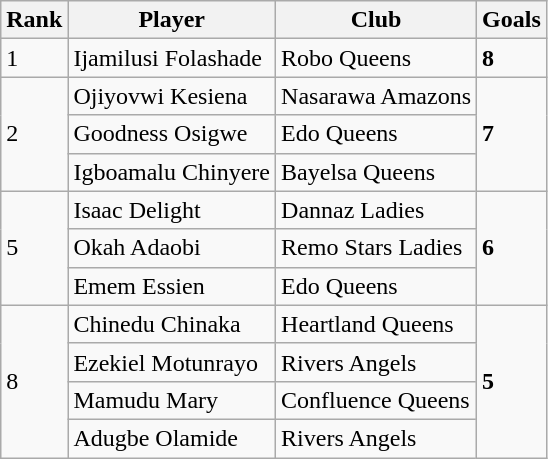<table class="wikitable">
<tr>
<th>Rank</th>
<th>Player</th>
<th>Club</th>
<th>Goals</th>
</tr>
<tr>
<td>1</td>
<td> Ijamilusi Folashade</td>
<td>Robo Queens</td>
<td><strong>8</strong></td>
</tr>
<tr>
<td rowspan=3>2</td>
<td> Ojiyovwi Kesiena</td>
<td>Nasarawa Amazons</td>
<td rowspan=3><strong>7</strong></td>
</tr>
<tr>
<td> Goodness Osigwe</td>
<td>Edo Queens</td>
</tr>
<tr>
<td> Igboamalu Chinyere</td>
<td>Bayelsa Queens</td>
</tr>
<tr>
<td rowspan=3>5</td>
<td> Isaac Delight</td>
<td>Dannaz Ladies</td>
<td rowspan=3><strong>6</strong></td>
</tr>
<tr>
<td> Okah Adaobi</td>
<td>Remo Stars Ladies</td>
</tr>
<tr>
<td> Emem Essien</td>
<td>Edo Queens</td>
</tr>
<tr>
<td rowspan=4>8</td>
<td> Chinedu Chinaka</td>
<td>Heartland Queens</td>
<td rowspan=4><strong>5</strong></td>
</tr>
<tr>
<td> Ezekiel Motunrayo</td>
<td>Rivers Angels</td>
</tr>
<tr>
<td> Mamudu Mary</td>
<td>Confluence Queens</td>
</tr>
<tr>
<td> Adugbe Olamide</td>
<td>Rivers Angels</td>
</tr>
</table>
